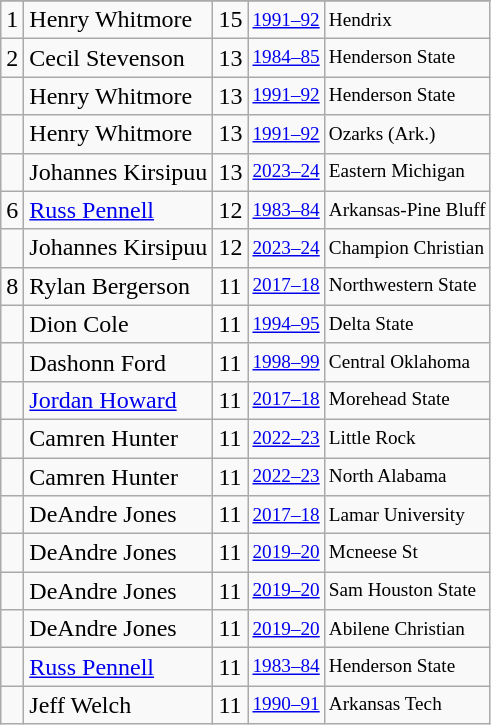<table class="wikitable">
<tr>
</tr>
<tr>
<td>1</td>
<td>Henry Whitmore</td>
<td>15</td>
<td style="font-size:80%;"><a href='#'>1991–92</a></td>
<td style="font-size:80%;">Hendrix</td>
</tr>
<tr>
<td>2</td>
<td>Cecil Stevenson</td>
<td>13</td>
<td style="font-size:80%;"><a href='#'>1984–85</a></td>
<td style="font-size:80%;">Henderson State</td>
</tr>
<tr>
<td></td>
<td>Henry Whitmore</td>
<td>13</td>
<td style="font-size:80%;"><a href='#'>1991–92</a></td>
<td style="font-size:80%;">Henderson State</td>
</tr>
<tr>
<td></td>
<td>Henry Whitmore</td>
<td>13</td>
<td style="font-size:80%;"><a href='#'>1991–92</a></td>
<td style="font-size:80%;">Ozarks (Ark.)</td>
</tr>
<tr>
<td></td>
<td>Johannes Kirsipuu</td>
<td>13</td>
<td style="font-size:80%;"><a href='#'>2023–24</a></td>
<td style="font-size:80%;">Eastern Michigan</td>
</tr>
<tr>
<td>6</td>
<td><a href='#'>Russ Pennell</a></td>
<td>12</td>
<td style="font-size:80%;"><a href='#'>1983–84</a></td>
<td style="font-size:80%;">Arkansas-Pine Bluff</td>
</tr>
<tr>
<td></td>
<td>Johannes Kirsipuu</td>
<td>12</td>
<td style="font-size:80%;"><a href='#'>2023–24</a></td>
<td style="font-size:80%;">Champion Christian</td>
</tr>
<tr>
<td>8</td>
<td>Rylan Bergerson</td>
<td>11</td>
<td style="font-size:80%;"><a href='#'>2017–18</a></td>
<td style="font-size:80%;">Northwestern State</td>
</tr>
<tr>
<td></td>
<td>Dion Cole</td>
<td>11</td>
<td style="font-size:80%;"><a href='#'>1994–95</a></td>
<td style="font-size:80%;">Delta State</td>
</tr>
<tr>
<td></td>
<td>Dashonn Ford</td>
<td>11</td>
<td style="font-size:80%;"><a href='#'>1998–99</a></td>
<td style="font-size:80%;">Central Oklahoma</td>
</tr>
<tr>
<td></td>
<td><a href='#'>Jordan Howard</a></td>
<td>11</td>
<td style="font-size:80%;"><a href='#'>2017–18</a></td>
<td style="font-size:80%;">Morehead State</td>
</tr>
<tr>
<td></td>
<td>Camren Hunter</td>
<td>11</td>
<td style="font-size:80%;"><a href='#'>2022–23</a></td>
<td style="font-size:80%;">Little Rock</td>
</tr>
<tr>
<td></td>
<td>Camren Hunter</td>
<td>11</td>
<td style="font-size:80%;"><a href='#'>2022–23</a></td>
<td style="font-size:80%;">North Alabama</td>
</tr>
<tr>
<td></td>
<td>DeAndre Jones</td>
<td>11</td>
<td style="font-size:80%;"><a href='#'>2017–18</a></td>
<td style="font-size:80%;">Lamar University</td>
</tr>
<tr>
<td></td>
<td>DeAndre Jones</td>
<td>11</td>
<td style="font-size:80%;"><a href='#'>2019–20</a></td>
<td style="font-size:80%;">Mcneese St</td>
</tr>
<tr>
<td></td>
<td>DeAndre Jones</td>
<td>11</td>
<td style="font-size:80%;"><a href='#'>2019–20</a></td>
<td style="font-size:80%;">Sam Houston State</td>
</tr>
<tr>
<td></td>
<td>DeAndre Jones</td>
<td>11</td>
<td style="font-size:80%;"><a href='#'>2019–20</a></td>
<td style="font-size:80%;">Abilene Christian</td>
</tr>
<tr>
<td></td>
<td><a href='#'>Russ Pennell</a></td>
<td>11</td>
<td style="font-size:80%;"><a href='#'>1983–84</a></td>
<td style="font-size:80%;">Henderson State</td>
</tr>
<tr>
<td></td>
<td>Jeff Welch</td>
<td>11</td>
<td style="font-size:80%;"><a href='#'>1990–91</a></td>
<td style="font-size:80%;">Arkansas Tech</td>
</tr>
</table>
